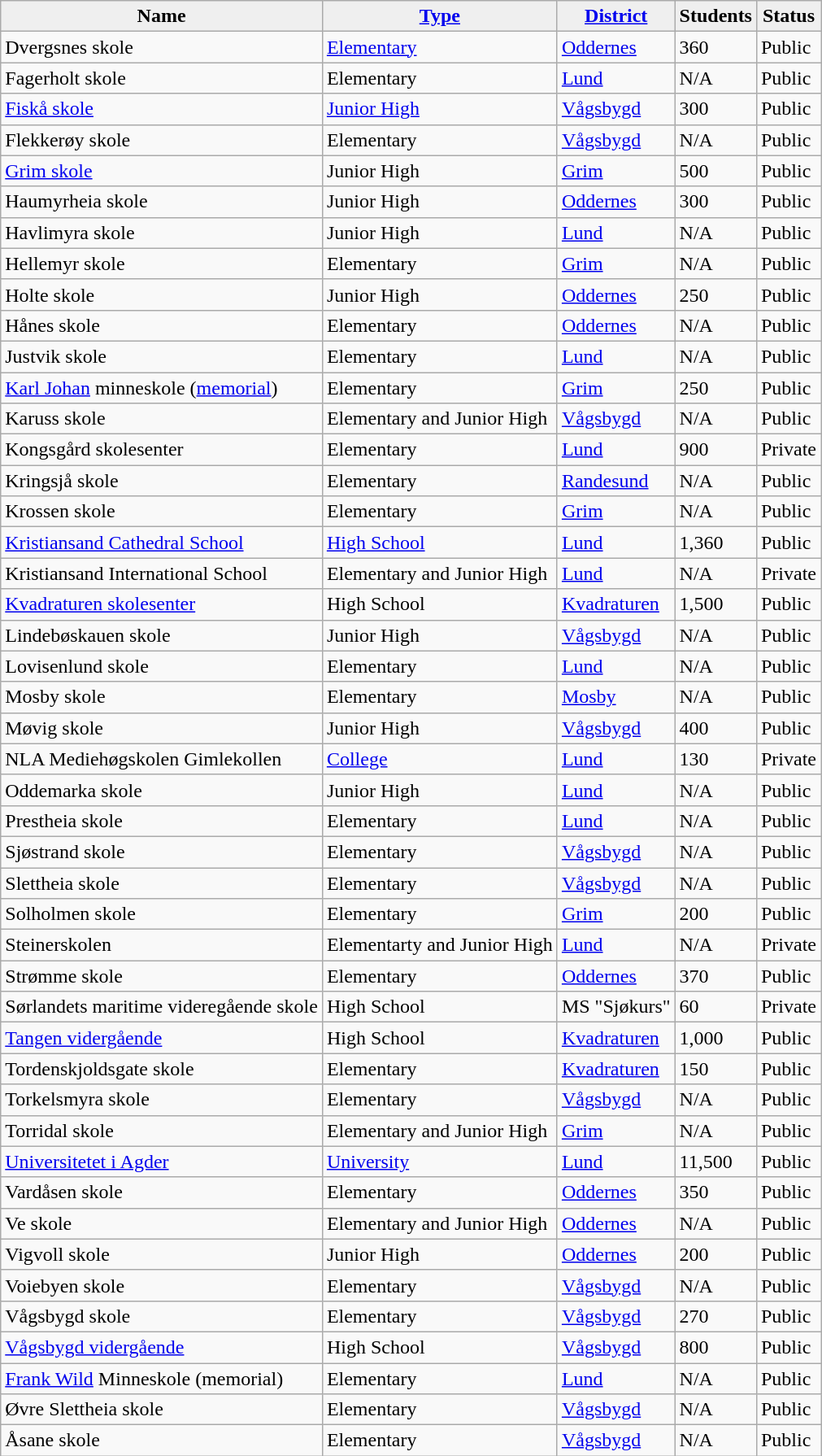<table class="wikitable">
<tr>
<th style="background:#efefef;">Name</th>
<th style="background:#efefef;"><a href='#'>Type</a></th>
<th style="background:#efefef;"><a href='#'>District</a></th>
<th style="background:#efefef;">Students</th>
<th style="background:#efefef;">Status</th>
</tr>
<tr>
<td>Dvergsnes skole</td>
<td><a href='#'>Elementary</a></td>
<td><a href='#'>Oddernes</a></td>
<td>360</td>
<td>Public</td>
</tr>
<tr>
<td>Fagerholt skole</td>
<td>Elementary</td>
<td><a href='#'>Lund</a></td>
<td>N/A</td>
<td>Public</td>
</tr>
<tr>
<td><a href='#'>Fiskå skole</a></td>
<td><a href='#'>Junior High</a></td>
<td><a href='#'>Vågsbygd</a></td>
<td>300</td>
<td>Public</td>
</tr>
<tr>
<td>Flekkerøy skole</td>
<td>Elementary</td>
<td><a href='#'>Vågsbygd</a></td>
<td>N/A</td>
<td>Public</td>
</tr>
<tr>
<td><a href='#'>Grim skole</a></td>
<td>Junior High</td>
<td><a href='#'>Grim</a></td>
<td>500</td>
<td>Public</td>
</tr>
<tr>
<td>Haumyrheia skole</td>
<td>Junior High</td>
<td><a href='#'>Oddernes</a></td>
<td>300</td>
<td>Public</td>
</tr>
<tr>
<td>Havlimyra skole</td>
<td>Junior High</td>
<td><a href='#'>Lund</a></td>
<td>N/A</td>
<td>Public</td>
</tr>
<tr>
<td>Hellemyr skole</td>
<td>Elementary</td>
<td><a href='#'>Grim</a></td>
<td>N/A</td>
<td>Public</td>
</tr>
<tr>
<td>Holte skole</td>
<td>Junior High</td>
<td><a href='#'>Oddernes</a></td>
<td>250</td>
<td>Public</td>
</tr>
<tr>
<td>Hånes skole</td>
<td>Elementary</td>
<td><a href='#'>Oddernes</a></td>
<td>N/A</td>
<td>Public</td>
</tr>
<tr>
<td>Justvik skole</td>
<td>Elementary</td>
<td><a href='#'>Lund</a></td>
<td>N/A</td>
<td>Public</td>
</tr>
<tr>
<td><a href='#'>Karl Johan</a> minneskole (<a href='#'>memorial</a>)</td>
<td>Elementary</td>
<td><a href='#'>Grim</a></td>
<td>250</td>
<td>Public</td>
</tr>
<tr>
<td>Karuss skole</td>
<td>Elementary and Junior High</td>
<td><a href='#'>Vågsbygd</a></td>
<td>N/A</td>
<td>Public</td>
</tr>
<tr>
<td>Kongsgård skolesenter</td>
<td>Elementary</td>
<td><a href='#'>Lund</a></td>
<td>900</td>
<td>Private</td>
</tr>
<tr>
<td>Kringsjå skole</td>
<td>Elementary</td>
<td><a href='#'>Randesund</a></td>
<td>N/A</td>
<td>Public</td>
</tr>
<tr>
<td>Krossen skole</td>
<td>Elementary</td>
<td><a href='#'>Grim</a></td>
<td>N/A</td>
<td>Public</td>
</tr>
<tr>
<td><a href='#'>Kristiansand Cathedral School</a></td>
<td><a href='#'>High School</a></td>
<td><a href='#'>Lund</a></td>
<td>1,360</td>
<td>Public</td>
</tr>
<tr>
<td>Kristiansand International School</td>
<td>Elementary and Junior High</td>
<td><a href='#'>Lund</a></td>
<td>N/A</td>
<td>Private</td>
</tr>
<tr>
<td><a href='#'>Kvadraturen skolesenter</a></td>
<td>High School</td>
<td><a href='#'>Kvadraturen</a></td>
<td>1,500</td>
<td>Public</td>
</tr>
<tr>
<td>Lindebøskauen skole</td>
<td>Junior High</td>
<td><a href='#'>Vågsbygd</a></td>
<td>N/A</td>
<td>Public</td>
</tr>
<tr>
<td>Lovisenlund skole</td>
<td>Elementary</td>
<td><a href='#'>Lund</a></td>
<td>N/A</td>
<td>Public</td>
</tr>
<tr>
<td>Mosby skole</td>
<td>Elementary</td>
<td><a href='#'>Mosby</a></td>
<td>N/A</td>
<td>Public</td>
</tr>
<tr>
<td>Møvig skole</td>
<td>Junior High</td>
<td><a href='#'>Vågsbygd</a></td>
<td>400</td>
<td>Public</td>
</tr>
<tr>
<td>NLA Mediehøgskolen Gimlekollen</td>
<td><a href='#'>College</a></td>
<td><a href='#'>Lund</a></td>
<td>130</td>
<td>Private</td>
</tr>
<tr>
<td>Oddemarka skole</td>
<td>Junior High</td>
<td><a href='#'>Lund</a></td>
<td>N/A</td>
<td>Public</td>
</tr>
<tr>
<td>Prestheia skole</td>
<td>Elementary</td>
<td><a href='#'>Lund</a></td>
<td>N/A</td>
<td>Public</td>
</tr>
<tr>
<td>Sjøstrand skole</td>
<td>Elementary</td>
<td><a href='#'>Vågsbygd</a></td>
<td>N/A</td>
<td>Public</td>
</tr>
<tr>
<td>Slettheia skole</td>
<td>Elementary</td>
<td><a href='#'>Vågsbygd</a></td>
<td>N/A</td>
<td>Public</td>
</tr>
<tr>
<td>Solholmen skole</td>
<td>Elementary</td>
<td><a href='#'>Grim</a></td>
<td>200</td>
<td>Public</td>
</tr>
<tr>
<td>Steinerskolen</td>
<td>Elementarty and Junior High</td>
<td><a href='#'>Lund</a></td>
<td>N/A</td>
<td>Private</td>
</tr>
<tr>
<td>Strømme skole</td>
<td>Elementary</td>
<td><a href='#'>Oddernes</a></td>
<td>370</td>
<td>Public</td>
</tr>
<tr>
<td>Sørlandets maritime videregående skole</td>
<td>High School</td>
<td>MS "Sjøkurs"</td>
<td>60</td>
<td>Private</td>
</tr>
<tr>
<td><a href='#'>Tangen vidergående</a></td>
<td>High School</td>
<td><a href='#'>Kvadraturen</a></td>
<td>1,000</td>
<td>Public</td>
</tr>
<tr>
<td>Tordenskjoldsgate skole</td>
<td>Elementary</td>
<td><a href='#'>Kvadraturen</a></td>
<td>150</td>
<td>Public</td>
</tr>
<tr>
<td>Torkelsmyra skole</td>
<td>Elementary</td>
<td><a href='#'>Vågsbygd</a></td>
<td>N/A</td>
<td>Public</td>
</tr>
<tr>
<td>Torridal skole</td>
<td>Elementary and Junior High</td>
<td><a href='#'>Grim</a></td>
<td>N/A</td>
<td>Public</td>
</tr>
<tr>
<td><a href='#'>Universitetet i Agder</a></td>
<td><a href='#'>University</a></td>
<td><a href='#'>Lund</a></td>
<td>11,500</td>
<td>Public</td>
</tr>
<tr>
<td>Vardåsen skole</td>
<td>Elementary</td>
<td><a href='#'>Oddernes</a></td>
<td>350</td>
<td>Public</td>
</tr>
<tr>
<td>Ve skole</td>
<td>Elementary and Junior High</td>
<td><a href='#'>Oddernes</a></td>
<td>N/A</td>
<td>Public</td>
</tr>
<tr>
<td>Vigvoll skole</td>
<td>Junior High</td>
<td><a href='#'>Oddernes</a></td>
<td>200</td>
<td>Public</td>
</tr>
<tr>
<td>Voiebyen skole</td>
<td>Elementary</td>
<td><a href='#'>Vågsbygd</a></td>
<td>N/A</td>
<td>Public</td>
</tr>
<tr>
<td>Vågsbygd skole</td>
<td>Elementary</td>
<td><a href='#'>Vågsbygd</a></td>
<td>270</td>
<td>Public</td>
</tr>
<tr>
<td><a href='#'>Vågsbygd vidergående</a></td>
<td>High School</td>
<td><a href='#'>Vågsbygd</a></td>
<td>800</td>
<td>Public</td>
</tr>
<tr>
<td><a href='#'>Frank Wild</a> Minneskole (memorial)</td>
<td>Elementary</td>
<td><a href='#'>Lund</a></td>
<td>N/A</td>
<td>Public</td>
</tr>
<tr>
<td>Øvre Slettheia skole</td>
<td>Elementary</td>
<td><a href='#'>Vågsbygd</a></td>
<td>N/A</td>
<td>Public</td>
</tr>
<tr>
<td>Åsane skole</td>
<td>Elementary</td>
<td><a href='#'>Vågsbygd</a></td>
<td>N/A</td>
<td>Public</td>
</tr>
</table>
